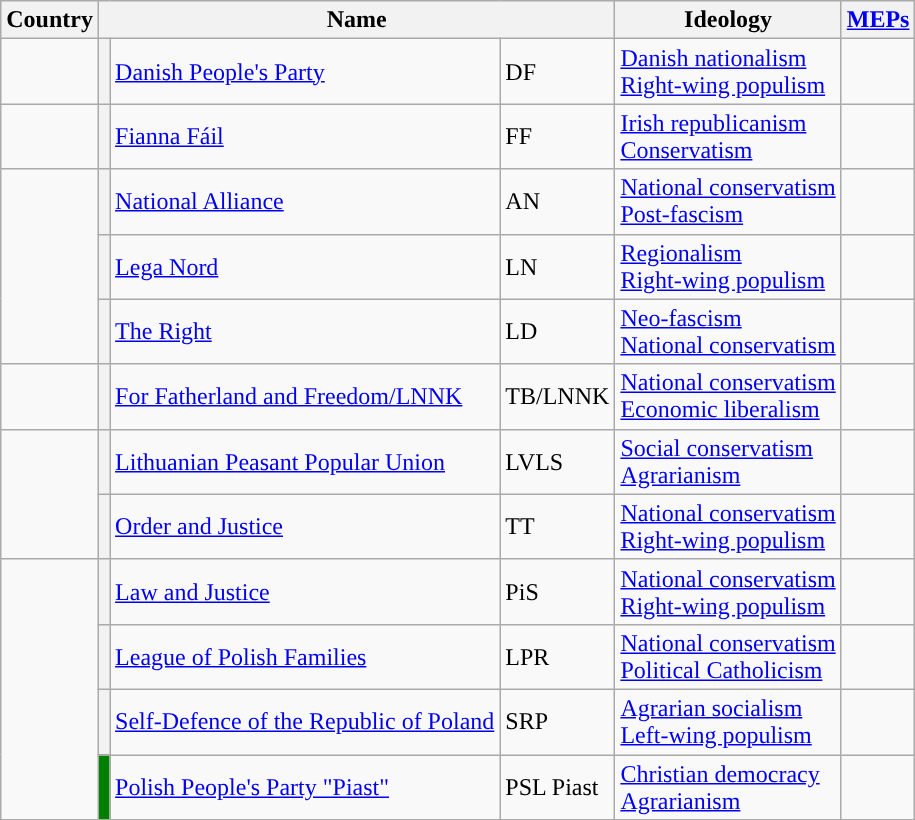<table class="wikitable">
<tr>
<th>Country</th>
<th colspan="3">Name</th>
<th>Ideology</th>
<th><a href='#'>MEPs</a></th>
</tr>
<tr>
<td></td>
<th style="background:"></th>
<td><a href='#'>Danish People's Party</a></td>
<td>DF</td>
<td><a href='#'>Danish nationalism</a><br><a href='#'>Right-wing populism</a></td>
<td></td>
</tr>
<tr>
<td></td>
<th style="background:"></th>
<td><a href='#'>Fianna Fáil</a></td>
<td>FF</td>
<td><a href='#'>Irish republicanism</a><br><a href='#'>Conservatism</a></td>
<td></td>
</tr>
<tr>
<td rowspan="3"></td>
<th style="background:"></th>
<td><a href='#'>National Alliance</a></td>
<td>AN</td>
<td><a href='#'>National conservatism</a><br><a href='#'>Post-fascism</a></td>
<td></td>
</tr>
<tr>
<th style="background:"></th>
<td><a href='#'>Lega Nord</a></td>
<td>LN</td>
<td><a href='#'>Regionalism</a><br><a href='#'>Right-wing populism</a></td>
<td></td>
</tr>
<tr>
<th style="background:"></th>
<td><a href='#'>The Right</a></td>
<td>LD</td>
<td><a href='#'>Neo-fascism</a><br><a href='#'>National conservatism</a></td>
<td></td>
</tr>
<tr>
<td></td>
<th style="background:"></th>
<td><a href='#'>For Fatherland and Freedom/LNNK</a></td>
<td>TB/LNNK</td>
<td><a href='#'>National conservatism</a><br><a href='#'>Economic liberalism</a></td>
<td></td>
</tr>
<tr>
<td rowspan="2"></td>
<th style="background:"></th>
<td><a href='#'>Lithuanian Peasant Popular Union</a></td>
<td>LVLS</td>
<td><a href='#'>Social conservatism</a><br><a href='#'>Agrarianism</a></td>
<td></td>
</tr>
<tr>
<th style="background:"></th>
<td><a href='#'>Order and Justice</a></td>
<td>TT</td>
<td><a href='#'>National conservatism</a><br><a href='#'>Right-wing populism</a></td>
<td></td>
</tr>
<tr>
<td rowspan="4"></td>
<th style="background:"></th>
<td><a href='#'>Law and Justice</a></td>
<td>PiS</td>
<td><a href='#'>National conservatism</a><br><a href='#'>Right-wing populism</a></td>
<td></td>
</tr>
<tr>
<th style="background:"></th>
<td><a href='#'>League of Polish Families</a></td>
<td>LPR</td>
<td><a href='#'>National conservatism</a><br><a href='#'>Political Catholicism</a></td>
<td></td>
</tr>
<tr>
<th style="background:"></th>
<td><a href='#'>Self-Defence of the Republic of Poland</a></td>
<td>SRP</td>
<td><a href='#'>Agrarian socialism</a><br><a href='#'>Left-wing populism</a></td>
<td></td>
</tr>
<tr>
<th style="background:#008000"></th>
<td><a href='#'>Polish People's Party "Piast"</a></td>
<td>PSL Piast</td>
<td><a href='#'>Christian democracy</a><br><a href='#'>Agrarianism</a></td>
<td></td>
</tr>
</table>
